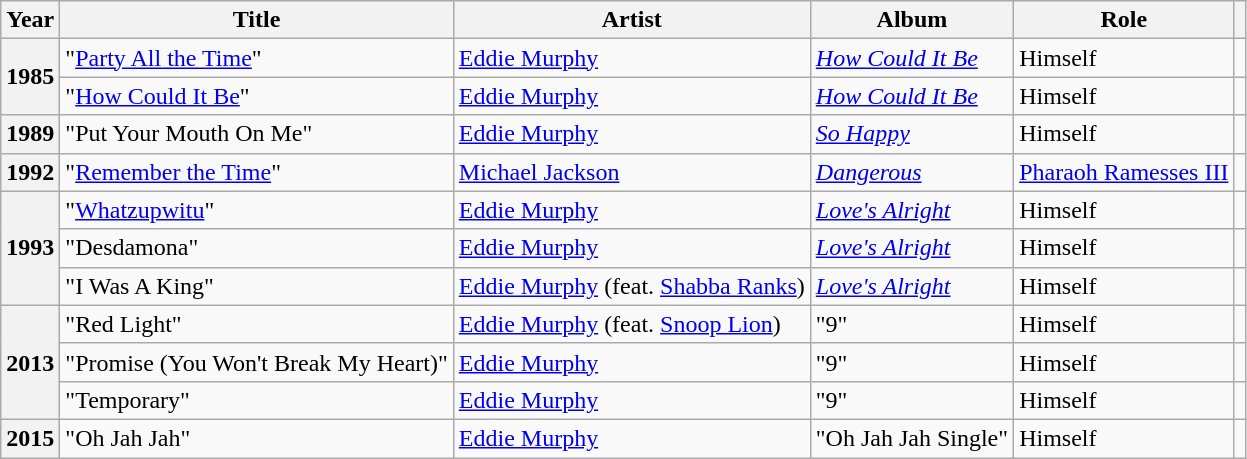<table class="wikitable plainrowheaders sortable">
<tr>
<th scope="col">Year</th>
<th scope="col">Title</th>
<th scope="col">Artist</th>
<th scope="col">Album</th>
<th scope="col">Role</th>
<th scope="col" class="unsortable"></th>
</tr>
<tr>
<th scope="row" rowspan="2">1985</th>
<td>"<a href='#'>Party All the Time</a>"</td>
<td><a href='#'>Eddie Murphy</a></td>
<td><em><a href='#'>How Could It Be</a></em></td>
<td>Himself</td>
<td style="text-align: center;"></td>
</tr>
<tr>
<td>"<a href='#'>How Could It Be</a>"</td>
<td><a href='#'>Eddie Murphy</a></td>
<td><em><a href='#'>How Could It Be</a></em></td>
<td>Himself</td>
<td style="text-align: center;"></td>
</tr>
<tr>
<th scope="row">1989</th>
<td>"Put Your Mouth On Me"</td>
<td><a href='#'>Eddie Murphy</a></td>
<td><em><a href='#'>So Happy</a></em></td>
<td>Himself</td>
<td style="text-align: center;"></td>
</tr>
<tr>
<th scope="row">1992</th>
<td>"<a href='#'>Remember the Time</a>"</td>
<td><a href='#'>Michael Jackson</a></td>
<td><em><a href='#'>Dangerous</a></em></td>
<td><a href='#'>Pharaoh Ramesses III</a></td>
<td style="text-align: center;"></td>
</tr>
<tr>
<th scope="row" rowspan="3">1993</th>
<td>"<a href='#'>Whatzupwitu</a>"</td>
<td><a href='#'>Eddie Murphy</a></td>
<td><em><a href='#'>Love's Alright</a></em></td>
<td>Himself</td>
<td style="text-align: center;"></td>
</tr>
<tr>
<td>"Desdamona"</td>
<td><a href='#'>Eddie Murphy</a></td>
<td><em><a href='#'>Love's Alright</a></em></td>
<td>Himself</td>
<td style="text-align: center;"></td>
</tr>
<tr>
<td>"I Was A King"</td>
<td><a href='#'>Eddie Murphy</a> (feat. <a href='#'>Shabba Ranks</a>)</td>
<td><em><a href='#'>Love's Alright</a></em></td>
<td>Himself</td>
<td style="text-align: center;"></td>
</tr>
<tr>
<th scope="row" rowspan="3">2013</th>
<td>"Red Light"</td>
<td><a href='#'>Eddie Murphy</a> (feat. <a href='#'>Snoop Lion</a>)</td>
<td>"9"</td>
<td>Himself</td>
<td style="text-align: center;"></td>
</tr>
<tr>
<td>"Promise (You Won't Break My Heart)"</td>
<td><a href='#'>Eddie Murphy</a></td>
<td>"9"</td>
<td>Himself</td>
<td style="text-align: center;"></td>
</tr>
<tr>
<td>"Temporary"</td>
<td><a href='#'>Eddie Murphy</a></td>
<td>"9"</td>
<td>Himself</td>
<td style="text-align: center;"></td>
</tr>
<tr>
<th scope="row">2015</th>
<td>"Oh Jah Jah"</td>
<td><a href='#'>Eddie Murphy</a></td>
<td>"Oh Jah Jah Single"</td>
<td>Himself</td>
<td style="text-align: center;"></td>
</tr>
</table>
